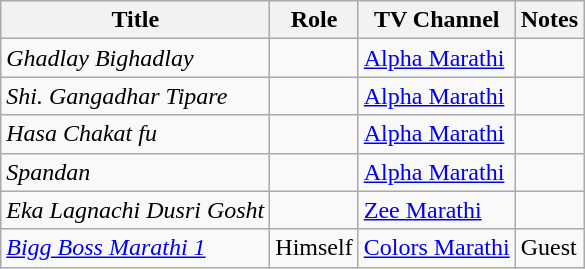<table class="wikitable sortable">
<tr>
<th>Title</th>
<th>Role</th>
<th>TV Channel</th>
<th>Notes</th>
</tr>
<tr>
<td><em>Ghadlay Bighadlay</em></td>
<td></td>
<td><a href='#'>Alpha Marathi</a></td>
<td></td>
</tr>
<tr>
<td><em>Shi. Gangadhar Tipare</em></td>
<td></td>
<td><a href='#'>Alpha Marathi</a></td>
<td></td>
</tr>
<tr>
<td><em>Hasa Chakat fu</em></td>
<td></td>
<td><a href='#'>Alpha Marathi</a></td>
<td></td>
</tr>
<tr>
<td><em>Spandan</em></td>
<td></td>
<td><a href='#'>Alpha Marathi</a></td>
<td></td>
</tr>
<tr>
<td><em>Eka Lagnachi Dusri Gosht</em></td>
<td></td>
<td><a href='#'>Zee Marathi</a></td>
<td></td>
</tr>
<tr>
<td><em><a href='#'>Bigg Boss Marathi 1</a></em></td>
<td>Himself</td>
<td><a href='#'>Colors Marathi</a></td>
<td>Guest</td>
</tr>
</table>
